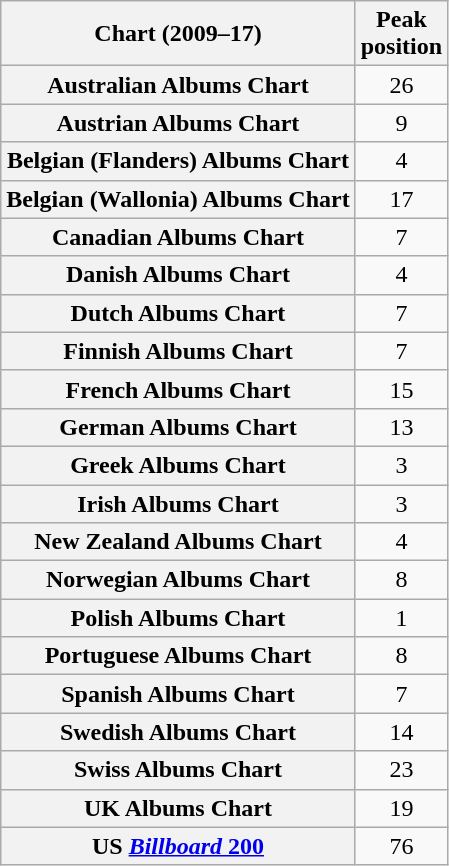<table class="wikitable plainrowheaders sortable" style="text-align:center;" border="1">
<tr>
<th scope="col">Chart (2009–17)</th>
<th scope="col">Peak<br>position</th>
</tr>
<tr>
<th scope="row">Australian Albums Chart</th>
<td>26</td>
</tr>
<tr>
<th scope="row">Austrian Albums Chart</th>
<td>9</td>
</tr>
<tr>
<th scope="row">Belgian (Flanders) Albums Chart</th>
<td>4</td>
</tr>
<tr>
<th scope="row">Belgian (Wallonia) Albums Chart</th>
<td>17</td>
</tr>
<tr>
<th scope="row">Canadian Albums Chart</th>
<td>7</td>
</tr>
<tr>
<th scope="row">Danish Albums Chart</th>
<td>4</td>
</tr>
<tr>
<th scope="row">Dutch Albums Chart</th>
<td>7</td>
</tr>
<tr>
<th scope="row">Finnish Albums Chart</th>
<td>7</td>
</tr>
<tr>
<th scope="row">French Albums Chart</th>
<td>15</td>
</tr>
<tr>
<th scope="row">German Albums Chart</th>
<td>13</td>
</tr>
<tr>
<th scope="row">Greek Albums Chart</th>
<td>3</td>
</tr>
<tr>
<th scope="row">Irish Albums Chart</th>
<td>3</td>
</tr>
<tr>
<th scope="row">New Zealand Albums Chart</th>
<td>4</td>
</tr>
<tr>
<th scope="row">Norwegian Albums Chart</th>
<td>8</td>
</tr>
<tr>
<th scope="row">Polish Albums Chart</th>
<td>1</td>
</tr>
<tr>
<th scope="row">Portuguese Albums Chart</th>
<td>8</td>
</tr>
<tr>
<th scope="row">Spanish Albums Chart</th>
<td>7</td>
</tr>
<tr>
<th scope="row">Swedish Albums Chart</th>
<td>14</td>
</tr>
<tr>
<th scope="row">Swiss Albums Chart</th>
<td>23</td>
</tr>
<tr>
<th scope="row">UK Albums Chart</th>
<td>19</td>
</tr>
<tr>
<th scope="row">US <a href='#'><em>Billboard</em> 200</a></th>
<td>76</td>
</tr>
</table>
